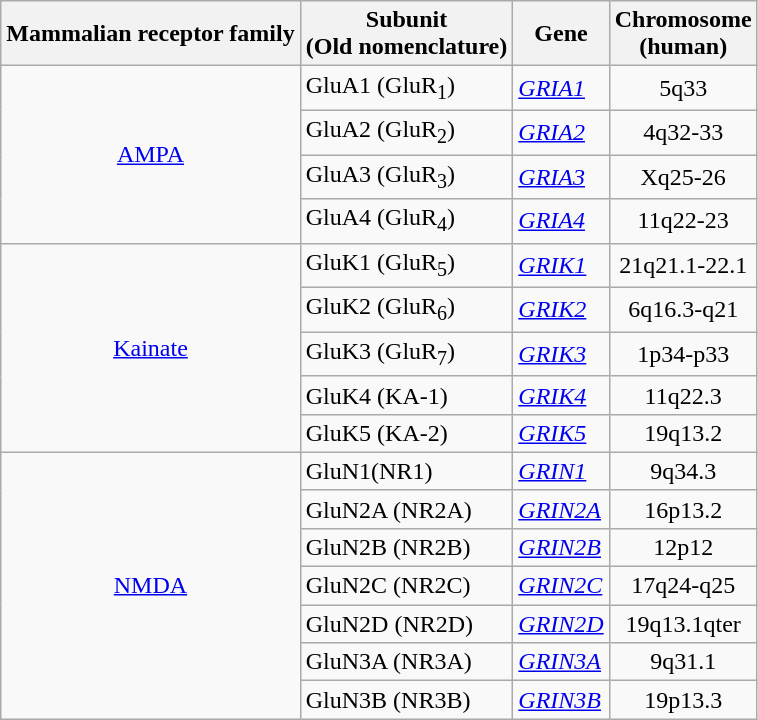<table class="wikitable">
<tr>
<th>Mammalian receptor family</th>
<th>Subunit<br>(Old nomenclature)</th>
<th>Gene</th>
<th>Chromosome<br>(human)</th>
</tr>
<tr>
<td rowspan="4" align="center"><a href='#'>AMPA</a></td>
<td>GluA1 (GluR<sub>1</sub>)</td>
<td><em><a href='#'>GRIA1</a></em></td>
<td align="center">5q33</td>
</tr>
<tr>
<td>GluA2 (GluR<sub>2</sub>)</td>
<td><em><a href='#'>GRIA2</a></em></td>
<td align="center">4q32-33</td>
</tr>
<tr>
<td>GluA3 (GluR<sub>3</sub>)</td>
<td><em><a href='#'>GRIA3</a></em></td>
<td align="center">Xq25-26</td>
</tr>
<tr>
<td>GluA4 (GluR<sub>4</sub>)</td>
<td><em><a href='#'>GRIA4</a></em></td>
<td align="center">11q22-23</td>
</tr>
<tr>
<td rowspan="5" align="center"><a href='#'>Kainate</a></td>
<td>GluK1 (GluR<sub>5</sub>)</td>
<td><em><a href='#'>GRIK1</a></em></td>
<td align="center">21q21.1-22.1</td>
</tr>
<tr>
<td>GluK2 (GluR<sub>6</sub>)</td>
<td><em><a href='#'>GRIK2</a></em></td>
<td align="center">6q16.3-q21</td>
</tr>
<tr>
<td>GluK3 (GluR<sub>7</sub>)</td>
<td><em><a href='#'>GRIK3</a></em></td>
<td align="center">1p34-p33</td>
</tr>
<tr>
<td>GluK4 (KA-1)</td>
<td><em><a href='#'>GRIK4</a></em></td>
<td align="center">11q22.3</td>
</tr>
<tr>
<td>GluK5 (KA-2)</td>
<td><em><a href='#'>GRIK5</a></em></td>
<td align="center">19q13.2</td>
</tr>
<tr>
<td rowspan="7" align="center"><a href='#'>NMDA</a></td>
<td>GluN1(NR1)</td>
<td><em><a href='#'>GRIN1</a></em></td>
<td align="center">9q34.3</td>
</tr>
<tr>
<td>GluN2A (NR2A)</td>
<td><em><a href='#'>GRIN2A</a></em></td>
<td align="center">16p13.2</td>
</tr>
<tr>
<td>GluN2B (NR2B)</td>
<td><em><a href='#'>GRIN2B</a></em></td>
<td align="center">12p12</td>
</tr>
<tr>
<td>GluN2C (NR2C)</td>
<td><em><a href='#'>GRIN2C</a></em></td>
<td align="center">17q24-q25</td>
</tr>
<tr>
<td>GluN2D (NR2D)</td>
<td><em><a href='#'>GRIN2D</a></em></td>
<td align="center">19q13.1qter</td>
</tr>
<tr>
<td>GluN3A (NR3A)</td>
<td><em><a href='#'>GRIN3A</a></em></td>
<td align="center">9q31.1</td>
</tr>
<tr>
<td>GluN3B (NR3B)</td>
<td><em><a href='#'>GRIN3B</a></em></td>
<td align="center">19p13.3</td>
</tr>
</table>
